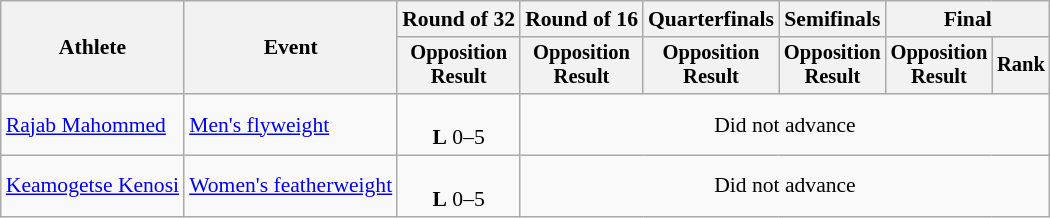<table class="wikitable" style="font-size:90%">
<tr>
<th rowspan="2">Athlete</th>
<th rowspan="2">Event</th>
<th>Round of 32</th>
<th>Round of 16</th>
<th>Quarterfinals</th>
<th>Semifinals</th>
<th colspan=2>Final</th>
</tr>
<tr style="font-size:95%">
<th>Opposition<br>Result</th>
<th>Opposition<br>Result</th>
<th>Opposition<br>Result</th>
<th>Opposition<br>Result</th>
<th>Opposition<br>Result</th>
<th>Rank</th>
</tr>
<tr align=center>
<td align=left><a href='#'>Rajab Mahommed</a></td>
<td align=left><a href='#'>Men's flyweight</a></td>
<td><br><strong>L</strong> 0–5</td>
<td colspan=5>Did not advance</td>
</tr>
<tr align=center>
<td align=left><a href='#'>Keamogetse Kenosi</a></td>
<td align=left><a href='#'>Women's featherweight</a></td>
<td><br><strong>L</strong> 0–5</td>
<td colspan=5>Did not advance</td>
</tr>
</table>
